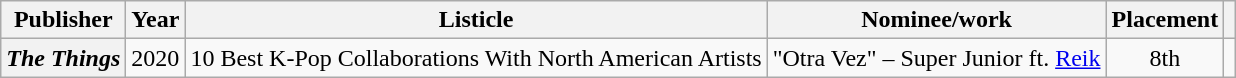<table class="wikitable plainrowheaders sortable">
<tr>
<th scope="col">Publisher</th>
<th scope="col">Year</th>
<th scope="col">Listicle</th>
<th scope="col">Nominee/work</th>
<th scope="col">Placement</th>
<th scope="col" class="unsortable"></th>
</tr>
<tr>
<th scope="row"><em>The Things</em></th>
<td>2020</td>
<td>10 Best K-Pop Collaborations With North American Artists</td>
<td style="text-align:center;">"Otra Vez" – Super Junior ft. <a href='#'>Reik</a></td>
<td style="text-align:center;">8th</td>
<td style="text-align:center;"></td>
</tr>
</table>
